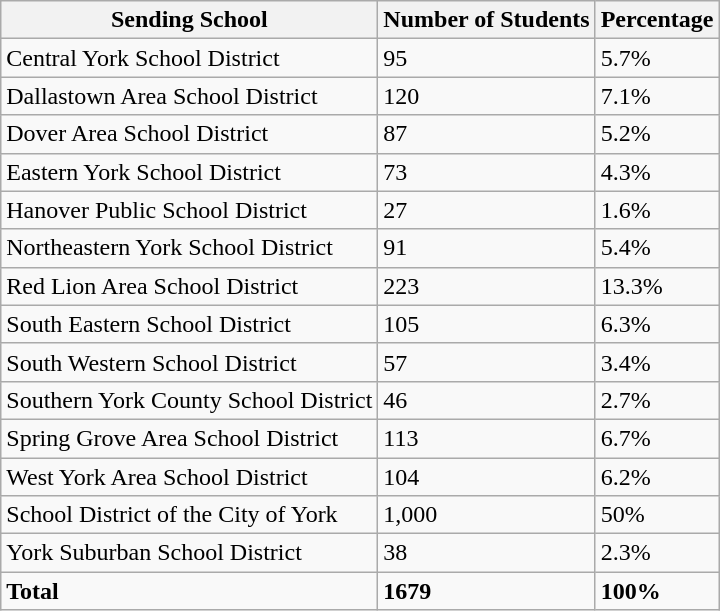<table class="wikitable">
<tr>
<th>Sending School</th>
<th>Number of Students</th>
<th>Percentage</th>
</tr>
<tr>
<td>Central York School District</td>
<td>95</td>
<td>5.7%</td>
</tr>
<tr>
<td>Dallastown Area School District</td>
<td>120</td>
<td>7.1%</td>
</tr>
<tr>
<td>Dover Area School District</td>
<td>87</td>
<td>5.2%</td>
</tr>
<tr>
<td>Eastern York School District</td>
<td>73</td>
<td>4.3%</td>
</tr>
<tr>
<td>Hanover Public School District</td>
<td>27</td>
<td>1.6%</td>
</tr>
<tr>
<td>Northeastern York School District</td>
<td>91</td>
<td>5.4%</td>
</tr>
<tr>
<td>Red Lion Area School District</td>
<td>223</td>
<td>13.3%</td>
</tr>
<tr>
<td>South Eastern School District</td>
<td>105</td>
<td>6.3%</td>
</tr>
<tr>
<td>South Western School District</td>
<td>57</td>
<td>3.4%</td>
</tr>
<tr>
<td>Southern York County School District</td>
<td>46</td>
<td>2.7%</td>
</tr>
<tr>
<td>Spring Grove Area School District</td>
<td>113</td>
<td>6.7%</td>
</tr>
<tr>
<td>West York Area School District</td>
<td>104</td>
<td>6.2%</td>
</tr>
<tr>
<td>School District of the City of York</td>
<td>1,000</td>
<td>50%</td>
</tr>
<tr>
<td>York Suburban School District</td>
<td>38</td>
<td>2.3%</td>
</tr>
<tr>
<td><strong>Total</strong></td>
<td><strong>1679</strong></td>
<td><strong>100%</strong></td>
</tr>
</table>
